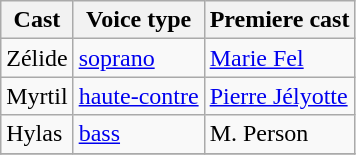<table class="wikitable">
<tr>
<th>Cast</th>
<th>Voice type</th>
<th>Premiere cast<br></th>
</tr>
<tr>
<td>Zélide</td>
<td><a href='#'>soprano</a></td>
<td><a href='#'>Marie Fel</a></td>
</tr>
<tr>
<td>Myrtil</td>
<td><a href='#'>haute-contre</a></td>
<td><a href='#'>Pierre Jélyotte</a></td>
</tr>
<tr>
<td>Hylas</td>
<td><a href='#'>bass</a></td>
<td>M. Person</td>
</tr>
<tr>
</tr>
</table>
